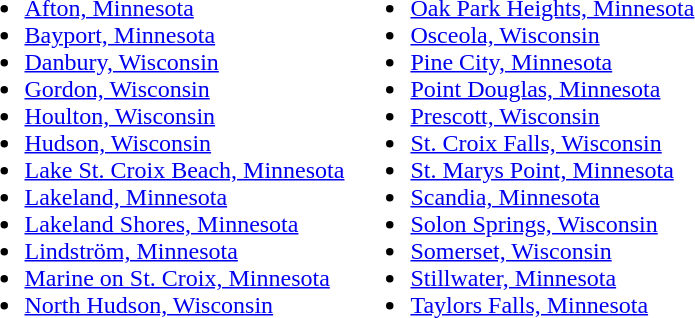<table>
<tr valign=top>
<td><br><ul><li><a href='#'>Afton, Minnesota</a></li><li><a href='#'>Bayport, Minnesota</a></li><li><a href='#'>Danbury, Wisconsin</a></li><li><a href='#'>Gordon, Wisconsin</a></li><li><a href='#'>Houlton, Wisconsin</a></li><li><a href='#'>Hudson, Wisconsin</a></li><li><a href='#'>Lake St. Croix Beach, Minnesota</a></li><li><a href='#'>Lakeland, Minnesota</a></li><li><a href='#'>Lakeland Shores, Minnesota</a></li><li><a href='#'>Lindström, Minnesota</a></li><li><a href='#'>Marine on St. Croix, Minnesota</a></li><li><a href='#'>North Hudson, Wisconsin</a></li></ul></td>
<td><br><ul><li><a href='#'>Oak Park Heights, Minnesota</a></li><li><a href='#'>Osceola, Wisconsin</a></li><li><a href='#'>Pine City, Minnesota</a></li><li><a href='#'>Point Douglas, Minnesota</a></li><li><a href='#'>Prescott, Wisconsin</a></li><li><a href='#'>St. Croix Falls, Wisconsin</a></li><li><a href='#'>St. Marys Point, Minnesota</a></li><li><a href='#'>Scandia, Minnesota</a></li><li><a href='#'>Solon Springs, Wisconsin</a></li><li><a href='#'>Somerset, Wisconsin</a></li><li><a href='#'>Stillwater, Minnesota</a></li><li><a href='#'>Taylors Falls, Minnesota</a></li></ul></td>
</tr>
</table>
